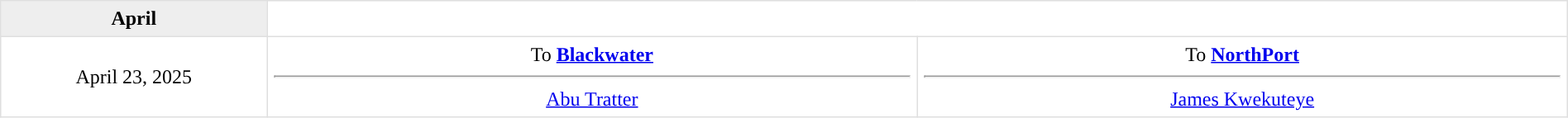<table border=1 style="border-collapse:collapse; text-align: center; width: 100%" bordercolor="#DFDFDF"  cellpadding="5">
<tr bgcolor="eeeeee">
<th>April</th>
</tr>
<tr>
<td style="width:12%">April 23, 2025</td>
<td style="width:29.3%" valign="top">To <strong><a href='#'>Blackwater</a></strong><hr><a href='#'>Abu Tratter</a></td>
<td style="width:29.3%" valign="top">To <strong><a href='#'>NorthPort</a></strong><hr><a href='#'>James Kwekuteye</a></td>
</tr>
</table>
